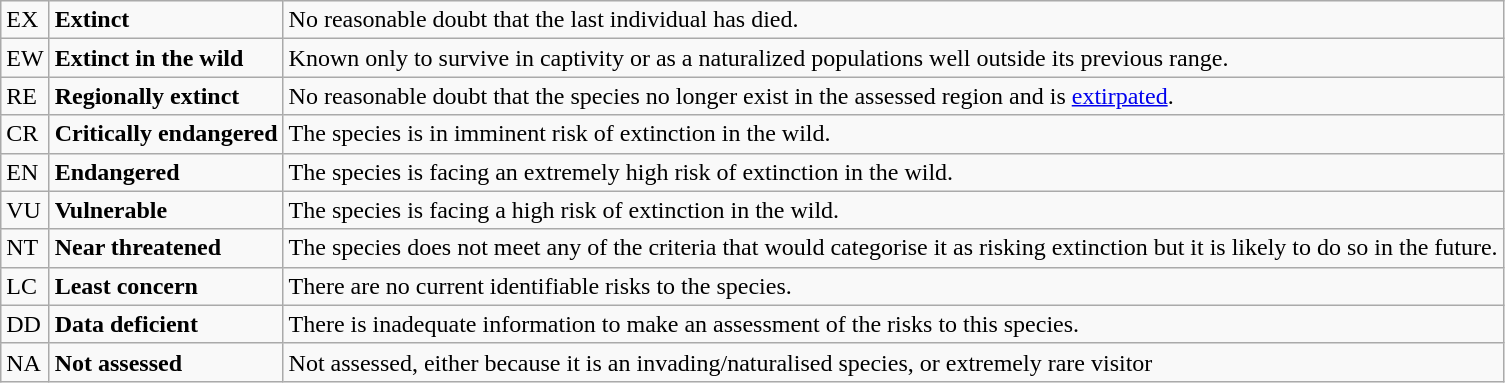<table class="wikitable" style="text-align:left">
<tr>
<td>EX</td>
<td><strong>Extinct</strong></td>
<td>No reasonable doubt that the last individual has died.</td>
</tr>
<tr>
<td>EW</td>
<td><strong>Extinct in the wild</strong></td>
<td>Known only to survive in captivity or as a naturalized populations well outside its previous range.</td>
</tr>
<tr>
<td>RE</td>
<td><strong>Regionally extinct</strong></td>
<td>No reasonable doubt that the species no longer exist in the assessed region and is <a href='#'>extirpated</a>.</td>
</tr>
<tr>
<td>CR</td>
<td><strong>Critically endangered</strong></td>
<td>The species is in imminent risk of extinction in the wild.</td>
</tr>
<tr>
<td>EN</td>
<td><strong>Endangered</strong></td>
<td>The species is facing an extremely high risk of extinction in the wild.</td>
</tr>
<tr>
<td>VU</td>
<td><strong>Vulnerable</strong></td>
<td>The species is facing a high risk of extinction in the wild.</td>
</tr>
<tr>
<td>NT</td>
<td><strong>Near threatened</strong></td>
<td>The species does not meet any of the criteria that would categorise it as risking extinction but it is likely to do so in the future.</td>
</tr>
<tr>
<td>LC</td>
<td><strong>Least concern</strong></td>
<td>There are no current identifiable risks to the species.</td>
</tr>
<tr>
<td>DD</td>
<td><strong>Data deficient</strong></td>
<td>There is inadequate information to make an assessment of the risks to this species.</td>
</tr>
<tr>
<td>NA</td>
<td><strong>Not assessed</strong></td>
<td>Not assessed, either because it is an invading/naturalised species, or extremely rare visitor</td>
</tr>
</table>
